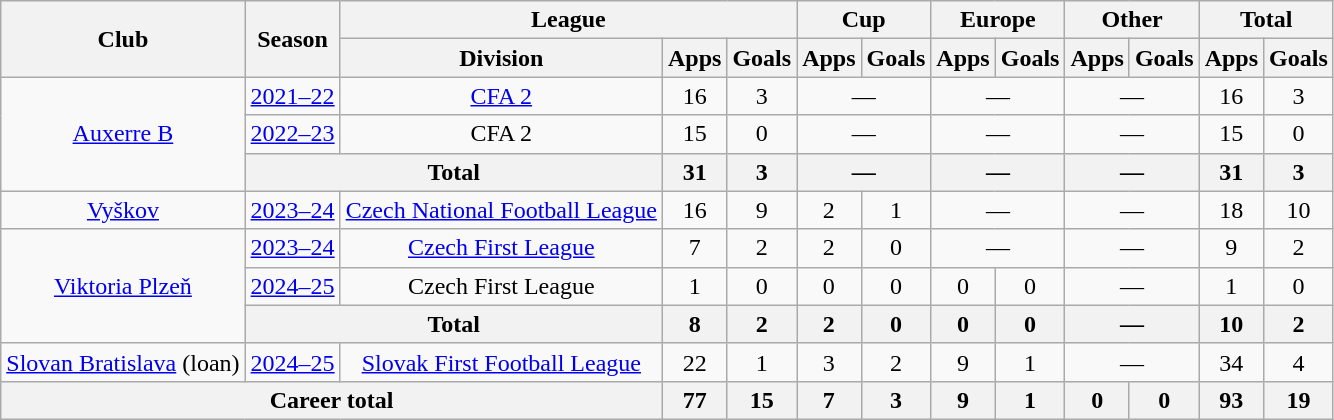<table class="wikitable" style="text-align:center">
<tr>
<th rowspan="2">Club</th>
<th rowspan="2">Season</th>
<th colspan="3">League</th>
<th colspan="2">Cup</th>
<th colspan="2">Europe</th>
<th colspan="2">Other</th>
<th colspan="2">Total</th>
</tr>
<tr>
<th>Division</th>
<th>Apps</th>
<th>Goals</th>
<th>Apps</th>
<th>Goals</th>
<th>Apps</th>
<th>Goals</th>
<th>Apps</th>
<th>Goals</th>
<th>Apps</th>
<th>Goals</th>
</tr>
<tr>
<td rowspan="3"><a href='#'>Auxerre B</a></td>
<td><a href='#'>2021–22</a></td>
<td><a href='#'>CFA 2</a></td>
<td>16</td>
<td>3</td>
<td colspan="2">—</td>
<td colspan="2">—</td>
<td colspan="2">—</td>
<td>16</td>
<td>3</td>
</tr>
<tr>
<td><a href='#'>2022–23</a></td>
<td>CFA 2</td>
<td>15</td>
<td>0</td>
<td colspan="2">—</td>
<td colspan="2">—</td>
<td colspan="2">—</td>
<td>15</td>
<td>0</td>
</tr>
<tr>
<th colspan="2">Total</th>
<th>31</th>
<th>3</th>
<th colspan="2">—</th>
<th colspan="2">—</th>
<th colspan="2">—</th>
<th>31</th>
<th>3</th>
</tr>
<tr>
<td><a href='#'>Vyškov</a></td>
<td><a href='#'>2023–24</a></td>
<td><a href='#'>Czech National Football League</a></td>
<td>16</td>
<td>9</td>
<td>2</td>
<td>1</td>
<td colspan="2">—</td>
<td colspan="2">—</td>
<td>18</td>
<td>10</td>
</tr>
<tr>
<td rowspan="3"><a href='#'>Viktoria Plzeň</a></td>
<td><a href='#'>2023–24</a></td>
<td><a href='#'>Czech First League</a></td>
<td>7</td>
<td>2</td>
<td>2</td>
<td>0</td>
<td colspan="2">—</td>
<td colspan="2">—</td>
<td>9</td>
<td>2</td>
</tr>
<tr>
<td><a href='#'>2024–25</a></td>
<td>Czech First League</td>
<td>1</td>
<td>0</td>
<td>0</td>
<td>0</td>
<td>0</td>
<td>0</td>
<td colspan="2">—</td>
<td>1</td>
<td>0</td>
</tr>
<tr>
<th colspan="2">Total</th>
<th>8</th>
<th>2</th>
<th>2</th>
<th>0</th>
<th>0</th>
<th>0</th>
<th colspan="2">—</th>
<th>10</th>
<th>2</th>
</tr>
<tr>
<td><a href='#'>Slovan Bratislava</a> (loan)</td>
<td><a href='#'>2024–25</a></td>
<td><a href='#'>Slovak First Football League</a></td>
<td>22</td>
<td>1</td>
<td>3</td>
<td>2</td>
<td>9</td>
<td>1</td>
<td colspan="2">—</td>
<td>34</td>
<td>4</td>
</tr>
<tr>
<th colspan="3">Career total</th>
<th>77</th>
<th>15</th>
<th>7</th>
<th>3</th>
<th>9</th>
<th>1</th>
<th>0</th>
<th>0</th>
<th>93</th>
<th>19</th>
</tr>
</table>
